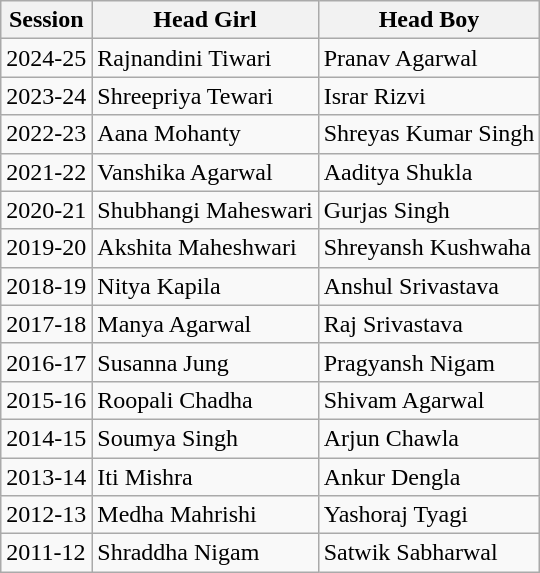<table class="wikitable">
<tr>
<th>Session</th>
<th>Head Girl</th>
<th>Head Boy</th>
</tr>
<tr>
<td>2024-25</td>
<td>Rajnandini Tiwari</td>
<td>Pranav Agarwal</td>
</tr>
<tr>
<td>2023-24</td>
<td>Shreepriya Tewari</td>
<td>Israr Rizvi</td>
</tr>
<tr>
<td>2022-23</td>
<td>Aana Mohanty</td>
<td>Shreyas Kumar Singh</td>
</tr>
<tr>
<td>2021-22</td>
<td>Vanshika Agarwal</td>
<td>Aaditya Shukla</td>
</tr>
<tr>
<td>2020-21</td>
<td>Shubhangi Maheswari</td>
<td>Gurjas Singh</td>
</tr>
<tr>
<td>2019-20</td>
<td>Akshita Maheshwari</td>
<td>Shreyansh Kushwaha</td>
</tr>
<tr>
<td>2018-19</td>
<td>Nitya Kapila</td>
<td>Anshul Srivastava</td>
</tr>
<tr>
<td>2017-18</td>
<td>Manya Agarwal</td>
<td>Raj Srivastava</td>
</tr>
<tr>
<td>2016-17 </td>
<td>Susanna  Jung</td>
<td>Pragyansh Nigam</td>
</tr>
<tr>
<td>2015-16 </td>
<td>Roopali Chadha</td>
<td>Shivam Agarwal</td>
</tr>
<tr>
<td>2014-15</td>
<td>Soumya Singh </td>
<td>Arjun Chawla</td>
</tr>
<tr>
<td>2013-14</td>
<td>Iti Mishra</td>
<td>Ankur Dengla</td>
</tr>
<tr>
<td>2012-13</td>
<td>Medha Mahrishi</td>
<td>Yashoraj Tyagi</td>
</tr>
<tr>
<td>2011-12</td>
<td>Shraddha Nigam</td>
<td>Satwik Sabharwal</td>
</tr>
</table>
